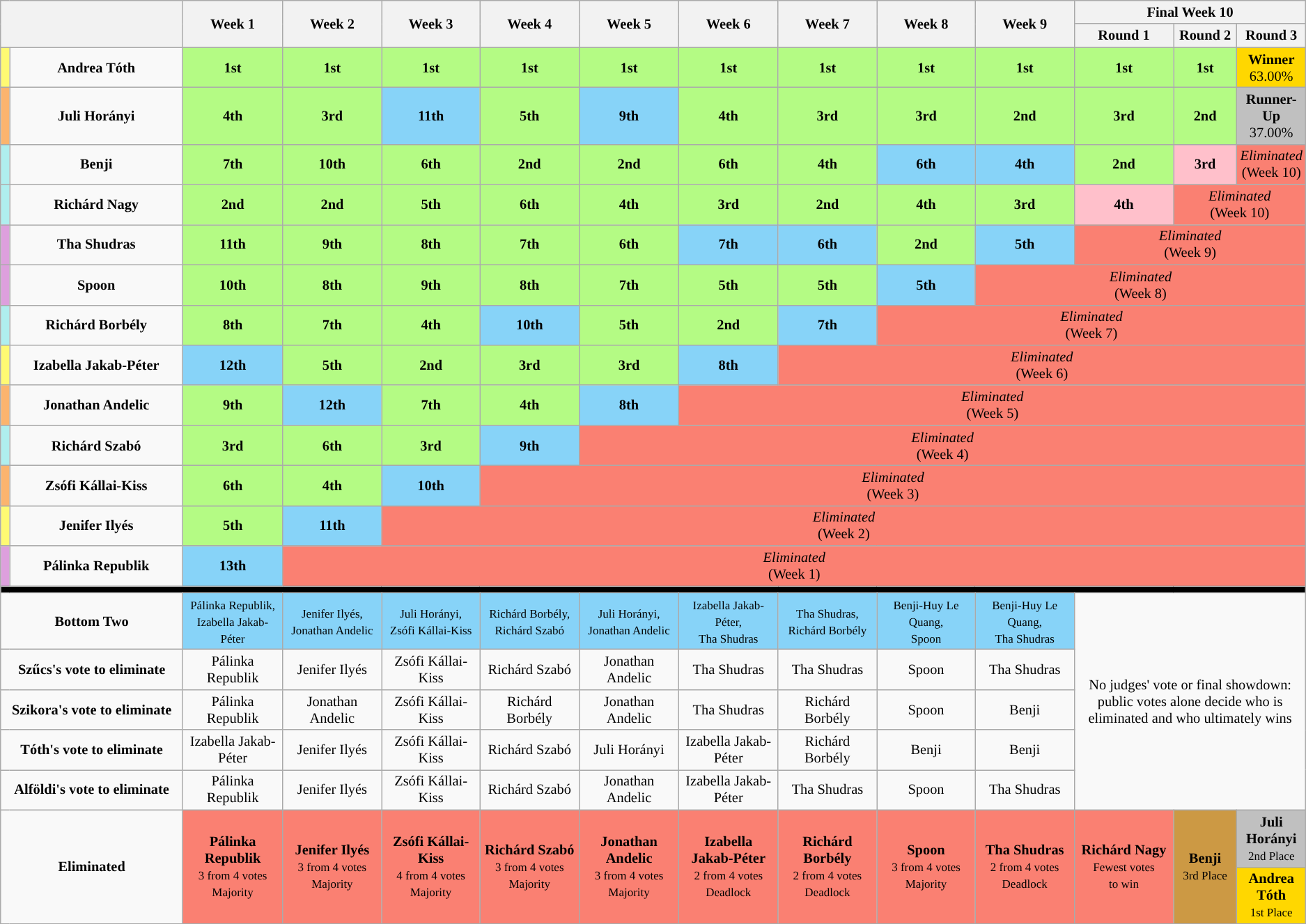<table class="wikitable" style="text-align:center; font-size:85%">
<tr>
<th style="width:15%" rowspan=2 colspan=2></th>
<th style="width:8%" rowspan=2>Week 1</th>
<th style="width:8%" rowspan=2>Week 2</th>
<th style="width:8%" rowspan=2>Week 3</th>
<th style="width:8%" rowspan=2>Week 4</th>
<th style="width:8%" rowspan=2>Week 5</th>
<th style="width:8%" rowspan=2>Week 6</th>
<th style="width:8%" rowspan=2>Week 7</th>
<th style="width:8%" rowspan=2>Week 8</th>
<th style="width:8%" rowspan=2>Week 9</th>
<th colspan=3>Final Week 10</th>
</tr>
<tr>
<th style="width:8%">Round 1</th>
<th style="width:8%">Round 2</th>
<th style="width:8%">Round 3</th>
</tr>
<tr>
<td style="background:#fffa73;"></td>
<td><strong>Andrea Tóth</strong></td>
<td style="background:#B4FB84"><strong> 1st</strong></td>
<td style="background:#B4FB84"><strong> 1st</strong></td>
<td style="background:#B4FB84"><strong>1st</strong></td>
<td style="background:#B4FB84"><strong> 1st</strong></td>
<td style="background:#B4FB84"><strong> 1st</strong></td>
<td style="background:#B4FB84"><strong> 1st</strong></td>
<td style="background:#B4FB84"><strong>1st</strong></td>
<td style="background:#B4FB84"><strong>1st</strong></td>
<td style="background:#B4FB84"><strong> 1st</strong></td>
<td style="background:#B4FB84"><strong>1st</strong></td>
<td style="background:#B4FB84"><strong> 1st</strong></td>
<td style="background:gold"><strong> Winner</strong> <br>63.00%</td>
</tr>
<tr>
<td style="background:#fbb46e"></td>
<td><strong>Juli Horányi</strong></td>
<td style="background:#B4FB84"><strong>4th</strong></td>
<td style="background:#B4FB84"><strong>3rd</strong></td>
<td style="background:#87D3F8"><strong> 11th</strong></td>
<td style="background:#B4FB84"><strong> 5th</strong></td>
<td style="background:#87D3F8"><strong> 9th</strong></td>
<td style="background:#B4FB84"><strong>4th</strong></td>
<td style="background:#B4FB84"><strong> 3rd</strong></td>
<td style="background:#B4FB84"><strong>3rd</strong></td>
<td style="background:#B4FB84"><strong> 2nd</strong></td>
<td style="background:#B4FB84"><strong>3rd</strong></td>
<td style="background:#B4FB84"><strong>2nd</strong></td>
<td style="background:silver"><strong>Runner-Up</strong> <br>37.00%</td>
</tr>
<tr>
<td style="background:#afeeee;"></td>
<td><strong>Benji</strong></td>
<td style="background:#B4FB84"><strong>7th</strong></td>
<td style="background:#B4FB84"><strong>10th</strong></td>
<td style="background:#B4FB84"><strong> 6th</strong></td>
<td style="background:#B4FB84"><strong> 2nd</strong></td>
<td style="background:#B4FB84"><strong> 2nd</strong></td>
<td style="background:#B4FB84"><strong>6th</strong></td>
<td style="background:#B4FB84"><strong>4th</strong></td>
<td style="background:#87D3F8"><strong>6th</strong></td>
<td style="background:#87D3F8"><strong> 4th</strong></td>
<td style="background:#B4FB84"><strong>2nd</strong></td>
<td style="background:pink"><strong> 3rd</strong></td>
<td style="background:salmon;" colspan="1"><em>Eliminated</em><br>(Week 10)</td>
</tr>
<tr>
<td style="background:#afeeee;"></td>
<td><strong>Richárd Nagy</strong></td>
<td style="background:#B4FB84"><strong> 2nd</strong></td>
<td style="background: #B4FB84"><strong>2nd</strong></td>
<td style="background:#B4FB84"><strong>5th</strong></td>
<td style="background:#B4FB84"><strong> 6th</strong></td>
<td style="background:#B4FB84"><strong>4th</strong></td>
<td style="background:#B4FB84"><strong>3rd</strong></td>
<td style="background:#B4FB84"><strong>2nd</strong></td>
<td style="background:#B4FB84"><strong> 4th</strong></td>
<td style="background:#B4FB84"><strong> 3rd</strong></td>
<td style="background:pink"><strong>4th</strong></td>
<td style="background:salmon;" colspan="2"><em>Eliminated</em><br>(Week 10)</td>
</tr>
<tr>
<td style="background:#dda0dd"></td>
<td><strong>Tha Shudras</strong></td>
<td style="background:#B4FB84"><strong> 11th</strong></td>
<td style="background:#B4FB84"><strong> 9th</strong></td>
<td style="background:#B4FB84"><strong>8th</strong></td>
<td style="background:#B4FB84"><strong>7th</strong></td>
<td style="background:#B4FB84"><strong> 6th</strong></td>
<td style="background:#87D3F8"><strong>7th</strong></td>
<td style="background:#87D3F8"><strong> 6th</strong></td>
<td style="background:#B4FB84"><strong>2nd</strong></td>
<td style="background:#87D3F8"><strong> 5th</strong></td>
<td style="background:salmon;" colspan="3"><em>Eliminated</em><br>(Week 9)</td>
</tr>
<tr>
<td style="background:#dda0dd"></td>
<td><strong>Spoon</strong></td>
<td style="background:#B4FB84"><strong>10th</strong></td>
<td style="background:#B4FB84"><strong>8th</strong></td>
<td style="background:#B4FB84"><strong>9th</strong></td>
<td style="background:#B4FB84"><strong> 8th</strong></td>
<td style="background:#B4FB84"><strong> 7th</strong></td>
<td style="background:#B4FB84"><strong>5th</strong></td>
<td style="background:#B4FB84"><strong> 5th</strong></td>
<td style="background:#87D3F8"><strong>5th</strong></td>
<td style="background:salmon;" colspan="4"><em>Eliminated</em><br>(Week 8)</td>
</tr>
<tr>
<td style="background:#afeeee;"></td>
<td><strong>Richárd Borbély</strong></td>
<td style="background:#B4FB84"><strong>8th</strong></td>
<td style="background:#B4FB84"><strong> 7th</strong></td>
<td style="background:#B4FB84"><strong>4th</strong></td>
<td style="background:#87D3F8"><strong>10th</strong></td>
<td style="background:#B4FB84"><strong>5th</strong></td>
<td style="background:#B4FB84"><strong>2nd</strong></td>
<td style="background:#87D3F8"><strong> 7th</strong></td>
<td style="background:salmon;" colspan="5"><em>Eliminated</em><br>(Week 7)</td>
</tr>
<tr>
<td style="background:#fffa73;"></td>
<td><strong>Izabella Jakab-Péter</strong></td>
<td style="background:#87D3F8"><strong>12th</strong></td>
<td style="background:#B4FB84"><strong>5th</strong></td>
<td style="background:#B4FB84"><strong>2nd</strong></td>
<td style="background:#B4FB84"><strong> 3rd</strong></td>
<td style="background:#B4FB84"><strong>3rd</strong></td>
<td style="background:#87D3F8"><strong> 8th</strong></td>
<td style="background:salmon;" colspan="6"><em>Eliminated</em><br>(Week 6)</td>
</tr>
<tr>
<td style="background:#fbb46e;"></td>
<td><strong>Jonathan Andelic</strong></td>
<td style="background:#B4FB84"><strong> 9th</strong></td>
<td style="background:#87D3F8"><strong> 12th</strong></td>
<td style="background:#B4FB84"><strong> 7th</strong></td>
<td style="background:#B4FB84"><strong> 4th</strong></td>
<td style="background:#87D3F8"><strong> 8th</strong></td>
<td style="background:salmon;" colspan="7"><em>Eliminated</em><br>(Week 5)</td>
</tr>
<tr>
<td style="background:#afeeee"></td>
<td><strong>Richárd Szabó</strong></td>
<td style="background:#B4FB84"><strong> 3rd</strong></td>
<td style="background:#B4FB84"><strong>6th</strong></td>
<td style="background:#B4FB84"><strong>3rd</strong></td>
<td style="background:#87D3F8"><strong> 9th</strong></td>
<td style="background:salmon;" colspan="8"><em>Eliminated</em><br>(Week 4)</td>
</tr>
<tr>
<td style="background:#fbb46e;"></td>
<td><strong>Zsófi Kállai-Kiss</strong></td>
<td style="background:#B4FB84"><strong> 6th</strong> <br></td>
<td style="background:#B4FB84"><strong> 4th</strong></td>
<td style="background:#87D3F8"><strong> 10th</strong></td>
<td style="background:salmon;" colspan="9"><em>Eliminated</em><br>(Week 3)</td>
</tr>
<tr>
<td style="background:#fffa73;"></td>
<td><strong>Jenifer Ilyés</strong></td>
<td style="background:#B4FB84"><strong> 5th</strong> <br></td>
<td style="background:#87D3F8"><strong>11th</strong></td>
<td style="background:salmon;" colspan="10"><em>Eliminated</em><br>(Week 2)</td>
</tr>
<tr>
<td style="background:#dda0dd"></td>
<td><strong>Pálinka Republik</strong></td>
<td style="background:#87D3F8"><strong> 13th</strong> <br></td>
<td style="background:salmon;" colspan="11"><em>Eliminated</em><br>(Week 1)</td>
</tr>
<tr>
<td style="background:#000;" colspan="14"></td>
</tr>
<tr>
<td colspan=2><strong>Bottom Two</strong></td>
<td style="background:#87D3F8"><small>Pálinka Republik,<br>Izabella Jakab-Péter</small></td>
<td style="background:#87D3F8"><small>Jenifer Ilyés,<br>Jonathan Andelic</small></td>
<td style="background:#87D3F8"><small>Juli Horányi,<br>Zsófi Kállai-Kiss</small></td>
<td style="background:#87D3F8"><small>Richárd Borbély,<br>Richárd Szabó</small></td>
<td style="background:#87D3F8"><small>Juli Horányi,<br>Jonathan Andelic</small></td>
<td style="background:#87D3F8"><small>Izabella Jakab-Péter,<br>Tha Shudras</small></td>
<td style="background:#87D3F8"><small>Tha Shudras,<br>Richárd Borbély</small></td>
<td style="background:#87D3F8"><small>Benji-Huy Le Quang,<br>Spoon</small></td>
<td style="background:#87D3F8"><small>Benji-Huy Le Quang,<br>Tha Shudras</small></td>
<td rowspan=5 colspan=3>No judges' vote or final showdown: public votes alone decide who is eliminated and who ultimately wins</td>
</tr>
<tr>
<td colspan="2"><strong>Szűcs's vote to eliminate</strong></td>
<td>Pálinka Republik</td>
<td>Jenifer Ilyés</td>
<td>Zsófi Kállai-Kiss</td>
<td>Richárd Szabó</td>
<td>Jonathan Andelic</td>
<td>Tha Shudras</td>
<td>Tha Shudras</td>
<td>Spoon</td>
<td>Tha Shudras</td>
</tr>
<tr>
<td colspan="2"><strong>Szikora's vote to eliminate</strong></td>
<td>Pálinka Republik</td>
<td>Jonathan Andelic</td>
<td>Zsófi Kállai-Kiss</td>
<td>Richárd Borbély</td>
<td>Jonathan Andelic</td>
<td>Tha Shudras</td>
<td>Richárd Borbély</td>
<td>Spoon</td>
<td>Benji</td>
</tr>
<tr>
<td colspan="2"><strong>Tóth's vote to eliminate</strong></td>
<td>Izabella Jakab-Péter</td>
<td>Jenifer Ilyés</td>
<td>Zsófi Kállai-Kiss</td>
<td>Richárd Szabó</td>
<td>Juli Horányi</td>
<td>Izabella Jakab-Péter</td>
<td>Richárd Borbély</td>
<td>Benji</td>
<td>Benji</td>
</tr>
<tr>
<td colspan="2"><strong>Alföldi's vote to eliminate</strong></td>
<td>Pálinka Republik</td>
<td>Jenifer Ilyés</td>
<td>Zsófi Kállai-Kiss</td>
<td>Richárd Szabó</td>
<td>Jonathan Andelic</td>
<td>Izabella Jakab-Péter</td>
<td>Tha Shudras</td>
<td>Spoon</td>
<td>Tha Shudras</td>
</tr>
<tr>
<td rowspan=2 colspan=2><strong>Eliminated</strong></td>
<td style="background:salmon;" rowspan="2"><strong>Pálinka Republik</strong><br><small>3 from 4 votes</small><br><small>Majority</small></td>
<td style="background:salmon;" rowspan="2"><strong>Jenifer Ilyés</strong><br><small>3 from 4 votes </small><br><small>Majority</small></td>
<td style="background:salmon;" rowspan="2"><strong>Zsófi Kállai-Kiss</strong><br><small>4 from 4 votes </small><br><small>Majority</small></td>
<td style="background:salmon;" rowspan="2"><strong>Richárd Szabó</strong><br><small>3 from 4 votes </small><br><small>Majority</small></td>
<td style="background:salmon;" rowspan="2"><strong>Jonathan Andelic</strong><br><small>3 from 4 votes </small><br><small>Majority</small></td>
<td style="background:salmon;" rowspan="2"><strong>Izabella Jakab-Péter</strong><br><small>2 from 4 votes </small><br><small>Deadlock</small></td>
<td style="background:salmon;" rowspan="2"><strong>Richárd Borbély</strong><br><small>2 from 4 votes </small><br><small>Deadlock</small></td>
<td style="background:salmon;" rowspan="2"><strong>Spoon</strong><br><small>3 from 4 votes </small><br><small>Majority</small></td>
<td style="background:salmon;" rowspan="2"><strong>Tha Shudras</strong><br><small>2 from 4 votes </small><br><small>Deadlock</small></td>
<td style="background:salmon;" rowspan="2"><strong>Richárd Nagy</strong><br><small>Fewest votes<br>to win</small></td>
<td style="background:#c94;"  rowspan="2"><strong>Benji</strong><br><small>3rd Place</small></td>
<td style="background:silver;"><strong>Juli Horányi</strong><br><small>2nd Place</small></td>
</tr>
<tr>
<td style="background:gold; width:5%;"><strong>Andrea Tóth</strong><br><small>1st Place</small></td>
</tr>
</table>
